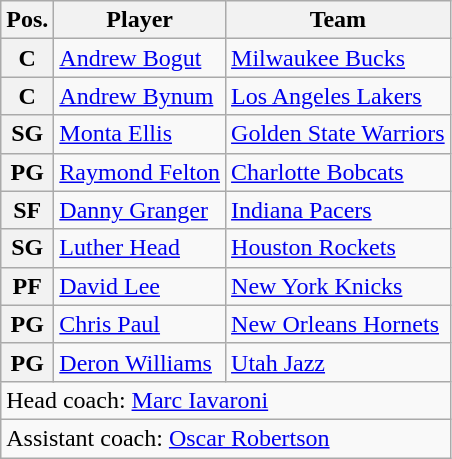<table class="wikitable">
<tr>
<th>Pos.</th>
<th>Player</th>
<th>Team</th>
</tr>
<tr>
<th>C</th>
<td><a href='#'>Andrew Bogut</a></td>
<td><a href='#'>Milwaukee Bucks</a></td>
</tr>
<tr>
<th>C</th>
<td><a href='#'>Andrew Bynum</a></td>
<td><a href='#'>Los Angeles Lakers</a></td>
</tr>
<tr>
<th>SG</th>
<td><a href='#'>Monta Ellis</a></td>
<td><a href='#'>Golden State Warriors</a></td>
</tr>
<tr>
<th>PG</th>
<td><a href='#'>Raymond Felton</a></td>
<td><a href='#'>Charlotte Bobcats</a></td>
</tr>
<tr>
<th>SF</th>
<td><a href='#'>Danny Granger</a></td>
<td><a href='#'>Indiana Pacers</a></td>
</tr>
<tr>
<th>SG</th>
<td><a href='#'>Luther Head</a></td>
<td><a href='#'>Houston Rockets</a></td>
</tr>
<tr>
<th>PF</th>
<td><a href='#'>David Lee</a></td>
<td><a href='#'>New York Knicks</a></td>
</tr>
<tr>
<th>PG</th>
<td><a href='#'>Chris Paul</a></td>
<td><a href='#'>New Orleans Hornets</a></td>
</tr>
<tr>
<th>PG</th>
<td><a href='#'>Deron Williams</a></td>
<td><a href='#'>Utah Jazz</a></td>
</tr>
<tr>
<td colspan="3">Head coach: <a href='#'>Marc Iavaroni</a></td>
</tr>
<tr>
<td colspan="3">Assistant coach: <a href='#'>Oscar Robertson</a></td>
</tr>
</table>
